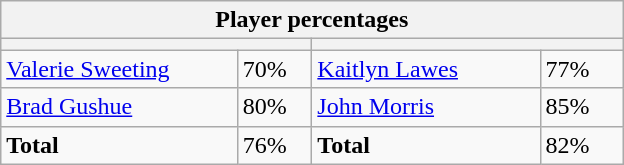<table class="wikitable">
<tr>
<th colspan=4 width=400>Player percentages</th>
</tr>
<tr>
<th colspan=2 width=200 style="white-space:nowrap;"> </th>
<th colspan=2 width=200 style="white-space:nowrap;"> </th>
</tr>
<tr>
<td><a href='#'>Valerie Sweeting</a></td>
<td>70%</td>
<td><a href='#'>Kaitlyn Lawes</a></td>
<td>77%</td>
</tr>
<tr>
<td><a href='#'>Brad Gushue</a></td>
<td>80%</td>
<td><a href='#'>John Morris</a></td>
<td>85%</td>
</tr>
<tr>
<td><strong>Total</strong></td>
<td>76%</td>
<td><strong>Total</strong></td>
<td>82%</td>
</tr>
</table>
